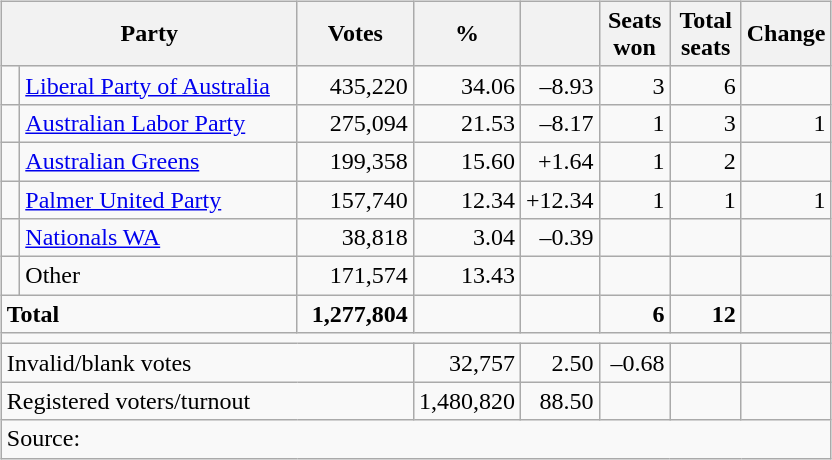<table style="width:100%;">
<tr>
<td><br><table class="wikitable">
<tr>
<th colspan=2 style="width:190px">Party</th>
<th style="width:70px; text-align:center;">Votes</th>
<th style="width:40px; text-align:center;">%</th>
<th style="width:40px; text-align:center;"></th>
<th style="width:40px; text-align:center;">Seats won</th>
<th style="width:40px; text-align:center;">Total seats</th>
<th style="width:40px; text-align:center;">Change</th>
</tr>
<tr>
<td> </td>
<td><a href='#'>Liberal Party of Australia</a></td>
<td align=right>435,220</td>
<td align=right>34.06</td>
<td align=right>–8.93</td>
<td align=right>3</td>
<td align=right>6</td>
<td align=right></td>
</tr>
<tr>
<td> </td>
<td><a href='#'>Australian Labor Party</a></td>
<td align=right>275,094</td>
<td align=right>21.53</td>
<td align=right>–8.17</td>
<td align=right>1</td>
<td align=right>3</td>
<td align=right> 1</td>
</tr>
<tr>
<td> </td>
<td><a href='#'>Australian Greens</a></td>
<td align=right>199,358</td>
<td align=right>15.60</td>
<td align=right>+1.64</td>
<td align=right>1</td>
<td align=right>2</td>
<td align=right></td>
</tr>
<tr>
<td> </td>
<td><a href='#'>Palmer United Party</a></td>
<td align=right>157,740</td>
<td align=right>12.34</td>
<td align=right>+12.34</td>
<td align=right>1</td>
<td align=right>1</td>
<td align=right> 1</td>
</tr>
<tr>
<td> </td>
<td><a href='#'>Nationals WA</a></td>
<td align=right>38,818</td>
<td align=right>3.04</td>
<td align=right>–0.39</td>
<td align=right></td>
<td align=right></td>
<td align=right></td>
</tr>
<tr>
<td> </td>
<td>Other</td>
<td align=right>171,574</td>
<td align=right>13.43</td>
<td align=right></td>
<td align=right></td>
<td align=right></td>
<td align=right></td>
</tr>
<tr>
<td colspan=2><strong>Total</strong></td>
<td align="right"><strong>1,277,804</strong></td>
<td align=right></td>
<td align=right></td>
<td align=right><strong>6</strong></td>
<td align=right><strong>12</strong></td>
</tr>
<tr>
<td colspan=8></td>
</tr>
<tr>
<td colspan=3>Invalid/blank votes</td>
<td align = right>32,757</td>
<td align = right>2.50</td>
<td align = right>–0.68</td>
<td></td>
<td></td>
</tr>
<tr>
<td colspan=3>Registered voters/turnout</td>
<td align=right>1,480,820</td>
<td align = right>88.50</td>
<td></td>
<td></td>
<td></td>
</tr>
<tr>
<td colspan=8>Source: </td>
</tr>
</table>
</td>
</tr>
</table>
